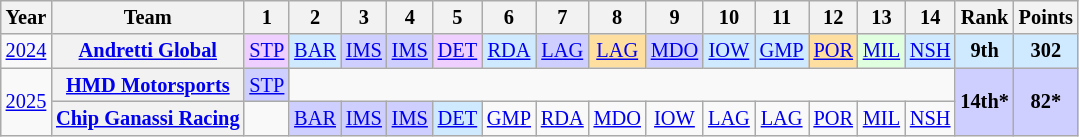<table class="wikitable" style="text-align:center; font-size:85%">
<tr>
<th>Year</th>
<th>Team</th>
<th>1</th>
<th>2</th>
<th>3</th>
<th>4</th>
<th>5</th>
<th>6</th>
<th>7</th>
<th>8</th>
<th>9</th>
<th>10</th>
<th>11</th>
<th>12</th>
<th>13</th>
<th>14</th>
<th>Rank</th>
<th>Points</th>
</tr>
<tr>
<td><a href='#'>2024</a></td>
<th nowrap><a href='#'>Andretti Global</a></th>
<td style="background:#EFCFFF;"><a href='#'>STP</a><br></td>
<td style="background:#CFEAFF;"><a href='#'>BAR</a><br></td>
<td style="background:#CFCFFF;"><a href='#'>IMS</a><br></td>
<td style="background:#CFCFFF;"><a href='#'>IMS</a><br></td>
<td style="background:#EFCFFF;"><a href='#'>DET</a><br></td>
<td style="background:#CFEAFF;"><a href='#'>RDA</a><br></td>
<td style="background:#CFCFFF;"><a href='#'>LAG</a><br></td>
<td style="background:#FFDF9F;"><a href='#'>LAG</a><br></td>
<td style="background:#CFCFFF;"><a href='#'>MDO</a><br></td>
<td style="background:#CFEAFF;"><a href='#'>IOW</a><br></td>
<td style="background:#CFEAFF;"><a href='#'>GMP</a><br></td>
<td style="background:#FFDF9F;"><a href='#'>POR</a><br></td>
<td style="background:#DFFFDF;"><a href='#'>MIL</a><br></td>
<td style="background:#CFEAFF;"><a href='#'>NSH</a><br></td>
<th style="background:#CFEAFF;">9th</th>
<th style="background:#CFEAFF;">302</th>
</tr>
<tr>
<td rowspan="2"><a href='#'>2025</a></td>
<th nowrap><a href='#'>HMD Motorsports</a></th>
<td style="background:#CFCFFF;"><a href='#'>STP</a><br></td>
<td colspan=13></td>
<th rowspan="2" style="background:#CFCFFF;">14th*</th>
<th rowspan="2" style="background:#CFCFFF;">82*</th>
</tr>
<tr>
<th nowrap><a href='#'>Chip Ganassi Racing</a></th>
<td></td>
<td style="background:#CFCFFF;"><a href='#'>BAR</a><br></td>
<td style="background:#CFCFFF;"><a href='#'>IMS</a><br></td>
<td style="background:#CFCFFF;"><a href='#'>IMS</a><br></td>
<td style="background:#CFEAFF;"><a href='#'>DET</a><br></td>
<td style="background:#;"><a href='#'>GMP</a></td>
<td style="background:#;"><a href='#'>RDA</a></td>
<td style="background:#;"><a href='#'>MDO</a></td>
<td style="background:#;"><a href='#'>IOW</a></td>
<td style="background:#;"><a href='#'>LAG</a></td>
<td style="background:#;"><a href='#'>LAG</a></td>
<td style="background:#;"><a href='#'>POR</a></td>
<td style="background:#;"><a href='#'>MIL</a></td>
<td style="background:#;"><a href='#'>NSH</a></td>
</tr>
</table>
